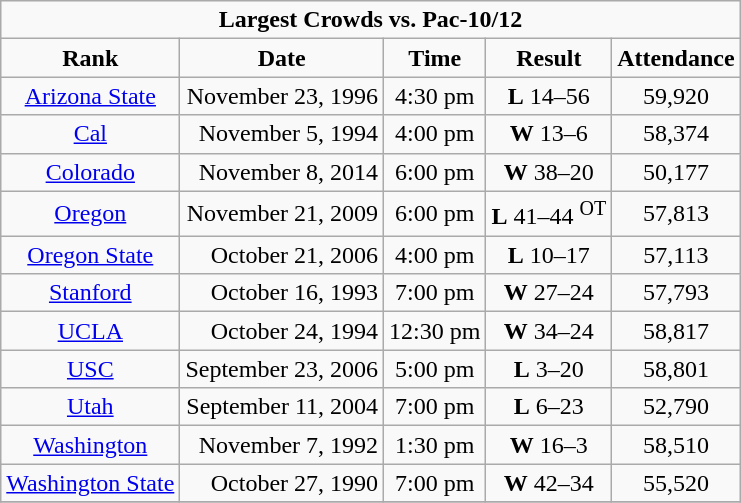<table class="wikitable" style="text-align:center">
<tr align="center" style=>
<td colspan=6><span><strong>Largest Crowds vs. Pac-10/12</strong></span></td>
</tr>
<tr align="center" style=>
<td><span><strong>Rank</strong></span></td>
<td><span><strong>Date</strong></span></td>
<td><span><strong>Time</strong></span></td>
<td><span><strong>Result</strong></span></td>
<td><span><strong>Attendance</strong></span></td>
</tr>
<tr align="center">
<td><a href='#'>Arizona State</a></td>
<td align="right">November 23, 1996</td>
<td>4:30 pm</td>
<td><strong>L</strong> 14–56</td>
<td>59,920</td>
</tr>
<tr align="center">
<td><a href='#'>Cal</a></td>
<td align="right">November 5, 1994</td>
<td>4:00 pm</td>
<td><strong>W</strong> 13–6</td>
<td>58,374</td>
</tr>
<tr align="center">
<td><a href='#'>Colorado</a></td>
<td align="right">November 8, 2014</td>
<td>6:00 pm</td>
<td><strong>W</strong> 38–20</td>
<td>50,177</td>
</tr>
<tr align="center">
<td><a href='#'>Oregon</a></td>
<td align="right">November 21, 2009</td>
<td>6:00 pm</td>
<td><strong>L</strong> 41–44 <sup>OT</sup></td>
<td>57,813</td>
</tr>
<tr align="center">
<td><a href='#'>Oregon State</a></td>
<td align="right">October 21, 2006</td>
<td>4:00 pm</td>
<td><strong>L</strong> 10–17</td>
<td>57,113</td>
</tr>
<tr align="center">
<td><a href='#'>Stanford</a></td>
<td align="right">October 16, 1993</td>
<td>7:00 pm</td>
<td><strong>W</strong> 27–24</td>
<td>57,793</td>
</tr>
<tr align="center">
<td><a href='#'>UCLA</a></td>
<td align="right">October 24, 1994</td>
<td>12:30 pm</td>
<td><strong>W</strong> 34–24</td>
<td>58,817</td>
</tr>
<tr align="center">
<td><a href='#'>USC</a></td>
<td align="right">September 23, 2006</td>
<td>5:00 pm</td>
<td><strong>L</strong> 3–20</td>
<td>58,801</td>
</tr>
<tr align="center">
<td><a href='#'>Utah</a></td>
<td align="right">September 11, 2004</td>
<td>7:00 pm</td>
<td><strong>L</strong> 6–23</td>
<td>52,790</td>
</tr>
<tr align="center">
<td><a href='#'>Washington</a></td>
<td align="right">November 7, 1992</td>
<td>1:30 pm</td>
<td><strong>W</strong> 16–3</td>
<td>58,510</td>
</tr>
<tr align="center">
<td><a href='#'>Washington State</a></td>
<td align="right">October 27, 1990</td>
<td>7:00 pm</td>
<td><strong>W</strong> 42–34</td>
<td>55,520</td>
</tr>
<tr>
</tr>
</table>
